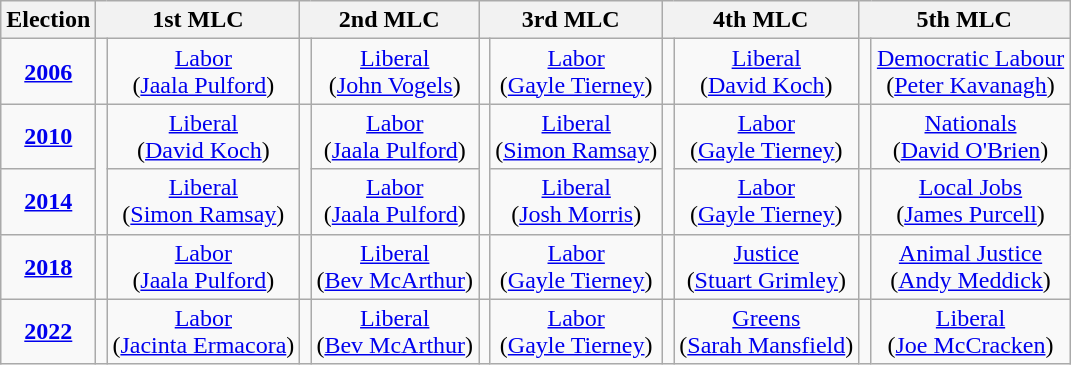<table class=wikitable style=text-align:center>
<tr>
<th>Election</th>
<th colspan=2>1st MLC</th>
<th colspan=2>2nd MLC</th>
<th colspan=2>3rd MLC</th>
<th colspan=2>4th MLC</th>
<th colspan=2>5th MLC</th>
</tr>
<tr>
<td><strong><a href='#'>2006</a></strong></td>
<td></td>
<td><a href='#'>Labor</a><br>(<a href='#'>Jaala Pulford</a>)</td>
<td></td>
<td><a href='#'>Liberal</a><br>(<a href='#'>John Vogels</a>)</td>
<td></td>
<td><a href='#'>Labor</a><br>(<a href='#'>Gayle Tierney</a>)</td>
<td></td>
<td><a href='#'>Liberal</a><br>(<a href='#'>David Koch</a>)</td>
<td></td>
<td><a href='#'>Democratic Labour</a><br>(<a href='#'>Peter Kavanagh</a>)</td>
</tr>
<tr>
<td><strong><a href='#'>2010</a></strong></td>
<td rowspan=2 ></td>
<td><a href='#'>Liberal</a><br>(<a href='#'>David Koch</a>)</td>
<td rowspan=2 ></td>
<td><a href='#'>Labor</a><br>(<a href='#'>Jaala Pulford</a>)</td>
<td rowspan=2 ></td>
<td><a href='#'>Liberal</a><br>(<a href='#'>Simon Ramsay</a>)</td>
<td rowspan=2 ></td>
<td><a href='#'>Labor</a><br>(<a href='#'>Gayle Tierney</a>)</td>
<td width=1px ></td>
<td><a href='#'>Nationals</a><br>(<a href='#'>David O'Brien</a>)</td>
</tr>
<tr>
<td><strong><a href='#'>2014</a></strong></td>
<td><a href='#'>Liberal</a><br>(<a href='#'>Simon Ramsay</a>)</td>
<td><a href='#'>Labor</a><br>(<a href='#'>Jaala Pulford</a>)</td>
<td><a href='#'>Liberal</a><br>(<a href='#'>Josh Morris</a>)</td>
<td><a href='#'>Labor</a><br>(<a href='#'>Gayle Tierney</a>)</td>
<td></td>
<td><a href='#'>Local Jobs</a><br>(<a href='#'>James Purcell</a>)</td>
</tr>
<tr>
<td><strong><a href='#'>2018</a></strong></td>
<td></td>
<td><a href='#'>Labor</a><br>(<a href='#'>Jaala Pulford</a>)</td>
<td></td>
<td><a href='#'>Liberal</a><br>(<a href='#'>Bev McArthur</a>)</td>
<td></td>
<td><a href='#'>Labor</a><br>(<a href='#'>Gayle Tierney</a>)</td>
<td></td>
<td><a href='#'>Justice</a><br>(<a href='#'>Stuart Grimley</a>)</td>
<td></td>
<td><a href='#'>Animal Justice</a><br>(<a href='#'>Andy Meddick</a>)</td>
</tr>
<tr>
<td><strong><a href='#'>2022</a></strong></td>
<td></td>
<td><a href='#'>Labor</a><br>(<a href='#'>Jacinta Ermacora</a>)</td>
<td></td>
<td><a href='#'>Liberal</a><br>(<a href='#'>Bev McArthur</a>)</td>
<td></td>
<td><a href='#'>Labor</a><br>(<a href='#'>Gayle Tierney</a>)</td>
<td></td>
<td><a href='#'>Greens</a><br>(<a href='#'>Sarah Mansfield</a>)</td>
<td></td>
<td><a href='#'>Liberal</a><br>(<a href='#'>Joe McCracken</a>)</td>
</tr>
</table>
